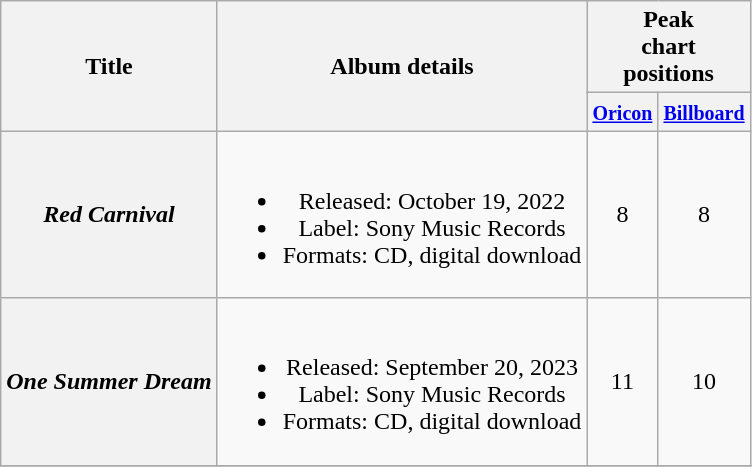<table class="wikitable plainrowheaders" style="text-align:center;">
<tr>
<th scope="col" rowspan="2">Title</th>
<th scope="col" rowspan="2">Album details</th>
<th scope="col" colspan="2">Peak <br> chart <br> positions</th>
</tr>
<tr>
<th scope="col"><small><a href='#'>Oricon</a></small><br></th>
<th scope="col" colspan="1"><small><a href='#'>Billboard</a></small><br></th>
</tr>
<tr>
<th scope="row"><em>Red Carnival</em></th>
<td><br><ul><li>Released: October 19, 2022</li><li>Label: Sony Music Records</li><li>Formats: CD, digital download</li></ul></td>
<td>8</td>
<td>8</td>
</tr>
<tr>
<th scope="row"><em>One Summer Dream</em></th>
<td><br><ul><li>Released: September 20, 2023</li><li>Label: Sony Music Records</li><li>Formats: CD, digital download</li></ul></td>
<td>11</td>
<td>10</td>
</tr>
<tr>
</tr>
</table>
